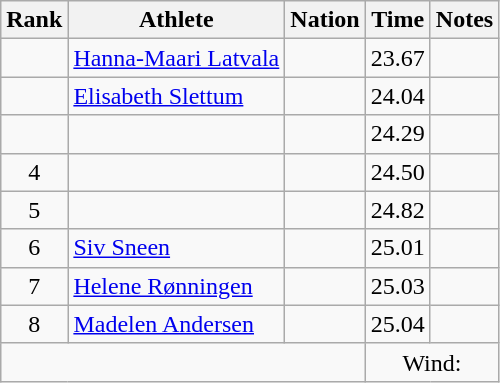<table class="wikitable sortable" style="text-align:center;">
<tr>
<th scope="col" style="width: 10px;">Rank</th>
<th scope="col">Athlete</th>
<th scope="col">Nation</th>
<th scope="col">Time</th>
<th scope="col">Notes</th>
</tr>
<tr>
<td></td>
<td align=left><a href='#'>Hanna-Maari Latvala</a></td>
<td align=left></td>
<td>23.67</td>
<td></td>
</tr>
<tr>
<td></td>
<td align=left><a href='#'>Elisabeth Slettum</a></td>
<td align=left></td>
<td>24.04</td>
<td></td>
</tr>
<tr>
<td></td>
<td align=left></td>
<td align=left></td>
<td>24.29</td>
<td></td>
</tr>
<tr>
<td>4</td>
<td align=left></td>
<td align=left></td>
<td>24.50</td>
<td></td>
</tr>
<tr>
<td>5</td>
<td align=left></td>
<td align=left></td>
<td>24.82</td>
<td></td>
</tr>
<tr>
<td>6</td>
<td align=left><a href='#'>Siv Sneen</a></td>
<td align=left></td>
<td>25.01</td>
<td></td>
</tr>
<tr>
<td>7</td>
<td align=left><a href='#'>Helene Rønningen</a></td>
<td align=left></td>
<td>25.03</td>
<td></td>
</tr>
<tr>
<td>8</td>
<td align=left><a href='#'>Madelen Andersen</a></td>
<td align=left></td>
<td>25.04</td>
<td></td>
</tr>
<tr class="sortbottom">
<td colspan="3"></td>
<td colspan="2">Wind: </td>
</tr>
</table>
